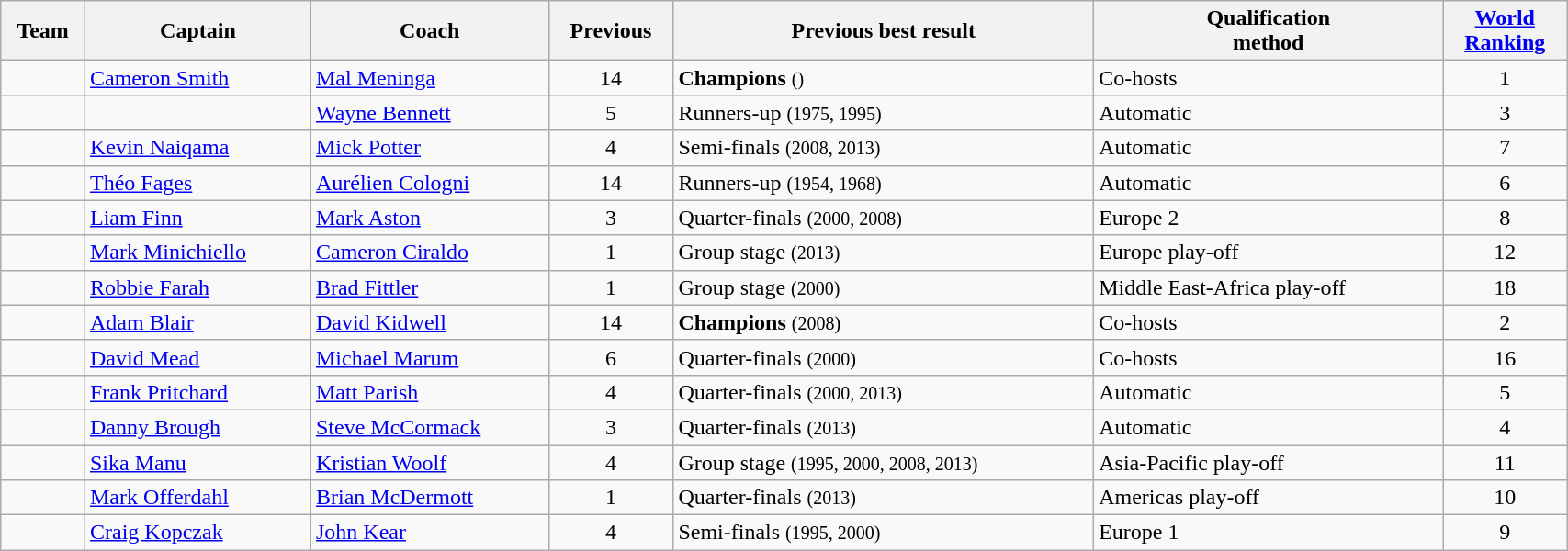<table class="wikitable sortable plainrowheaders" style="width:90%;">
<tr>
<th scope="col">Team</th>
<th scope="col">Captain</th>
<th scope="col">Coach</th>
<th scope="col">Previous<br> </th>
<th scope="col">Previous best result</th>
<th scope="col">Qualification<br> method</th>
<th scope="col"><a href='#'>World<br>Ranking</a></th>
</tr>
<tr>
<td></td>
<td><a href='#'>Cameron Smith</a></td>
<td> <a href='#'>Mal Meninga</a></td>
<td style="text-align:center;">14</td>
<td><strong>Champions</strong>  <small>()</small></td>
<td>Co-hosts</td>
<td style="text-align:center;">1</td>
</tr>
<tr>
<td></td>
<td></td>
<td> <a href='#'>Wayne Bennett</a></td>
<td style="text-align:center;">5</td>
<td>Runners-up <small>(1975, 1995)</small></td>
<td>Automatic</td>
<td style="text-align:center;">3</td>
</tr>
<tr>
<td></td>
<td><a href='#'>Kevin Naiqama</a></td>
<td> <a href='#'>Mick Potter</a></td>
<td style="text-align:center;">4</td>
<td>Semi-finals <small>(2008, 2013)</small></td>
<td>Automatic</td>
<td style="text-align:center;">7</td>
</tr>
<tr>
<td></td>
<td><a href='#'>Théo Fages</a></td>
<td> <a href='#'>Aurélien Cologni</a></td>
<td style="text-align:center;">14</td>
<td>Runners-up <small>(1954, 1968)</small></td>
<td>Automatic</td>
<td style="text-align:center;">6</td>
</tr>
<tr>
<td></td>
<td><a href='#'>Liam Finn</a></td>
<td> <a href='#'>Mark Aston</a></td>
<td style="text-align:center;">3</td>
<td>Quarter-finals <small>(2000, 2008)</small></td>
<td>Europe 2</td>
<td style="text-align:center;">8</td>
</tr>
<tr>
<td></td>
<td><a href='#'>Mark Minichiello</a></td>
<td> <a href='#'>Cameron Ciraldo</a></td>
<td style="text-align:center;">1</td>
<td>Group stage <small>(2013)</small></td>
<td>Europe play-off</td>
<td style="text-align:center;">12</td>
</tr>
<tr>
<td></td>
<td><a href='#'>Robbie Farah</a></td>
<td> <a href='#'>Brad Fittler</a></td>
<td style="text-align:center;">1</td>
<td>Group stage <small>(2000)</small></td>
<td>Middle East-Africa play-off</td>
<td style="text-align:center;">18</td>
</tr>
<tr>
<td></td>
<td><a href='#'>Adam Blair</a></td>
<td> <a href='#'>David Kidwell</a></td>
<td style="text-align:center;">14</td>
<td><strong>Champions</strong> <small>(2008)</small></td>
<td>Co-hosts</td>
<td style="text-align:center;">2</td>
</tr>
<tr>
<td></td>
<td><a href='#'>David Mead</a></td>
<td> <a href='#'>Michael Marum</a></td>
<td style="text-align:center;">6</td>
<td>Quarter-finals <small>(2000)</small></td>
<td>Co-hosts</td>
<td style="text-align:center;">16</td>
</tr>
<tr>
<td></td>
<td><a href='#'>Frank Pritchard</a></td>
<td> <a href='#'>Matt Parish</a></td>
<td style="text-align:center;">4</td>
<td>Quarter-finals <small>(2000, 2013)</small></td>
<td>Automatic</td>
<td style="text-align:center;">5</td>
</tr>
<tr>
<td></td>
<td><a href='#'>Danny Brough</a></td>
<td> <a href='#'>Steve McCormack</a></td>
<td style="text-align:center;">3</td>
<td>Quarter-finals <small>(2013)</small></td>
<td>Automatic</td>
<td style="text-align:center;">4</td>
</tr>
<tr>
<td></td>
<td><a href='#'>Sika Manu</a></td>
<td> <a href='#'>Kristian Woolf</a></td>
<td style="text-align:center;">4</td>
<td>Group stage <small>(1995, 2000, 2008, 2013)</small></td>
<td>Asia-Pacific play-off</td>
<td style="text-align:center;">11</td>
</tr>
<tr>
<td></td>
<td><a href='#'>Mark Offerdahl</a></td>
<td> <a href='#'>Brian McDermott</a></td>
<td style="text-align:center;">1</td>
<td>Quarter-finals <small>(2013)</small></td>
<td>Americas play-off</td>
<td style="text-align:center;">10</td>
</tr>
<tr>
<td></td>
<td><a href='#'>Craig Kopczak</a></td>
<td> <a href='#'>John Kear</a></td>
<td style="text-align:center;">4</td>
<td>Semi-finals <small>(1995, 2000)</small></td>
<td>Europe 1</td>
<td style="text-align:center;">9</td>
</tr>
</table>
